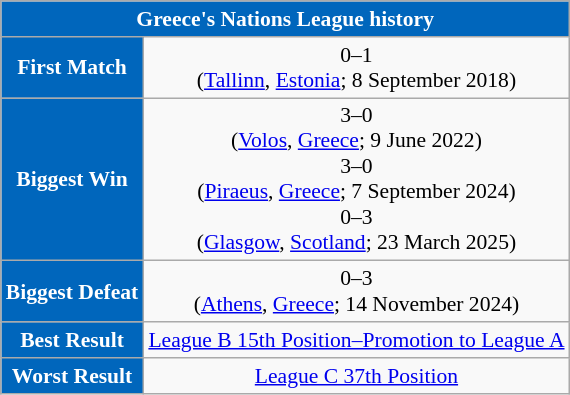<table class="wikitable collapsible collapsed" style="text-align: center;font-size:90%;">
<tr>
<th style="color:white; background:#0066bc;" colspan=2>Greece's Nations League history</th>
</tr>
<tr>
<th style="color:white; background:#0066bc;">First Match</th>
<td> 0–1 <br>(<a href='#'>Tallinn</a>, <a href='#'>Estonia</a>; 8 September 2018)</td>
</tr>
<tr>
<th style="color:white; background:#0066bc;">Biggest Win</th>
<td> 3–0 <br>(<a href='#'>Volos</a>, <a href='#'>Greece</a>; 9 June 2022) <br>  3–0 <br>(<a href='#'>Piraeus</a>, <a href='#'>Greece</a>; 7 September 2024) <br>  0–3 <br>(<a href='#'>Glasgow</a>, <a href='#'>Scotland</a>; 23 March 2025)</td>
</tr>
<tr>
<th style="color:white; background:#0066bc;">Biggest Defeat</th>
<td> 0–3 <br>(<a href='#'>Athens</a>, <a href='#'>Greece</a>; 14 November 2024)</td>
</tr>
<tr>
<th style="color:white; background:#0066bc;">Best Result</th>
<td><a href='#'>League B 15th Position–Promotion to League A</a></td>
</tr>
<tr>
<th style="color:white; background:#0066bc;">Worst Result</th>
<td><a href='#'>League C 37th Position</a></td>
</tr>
</table>
